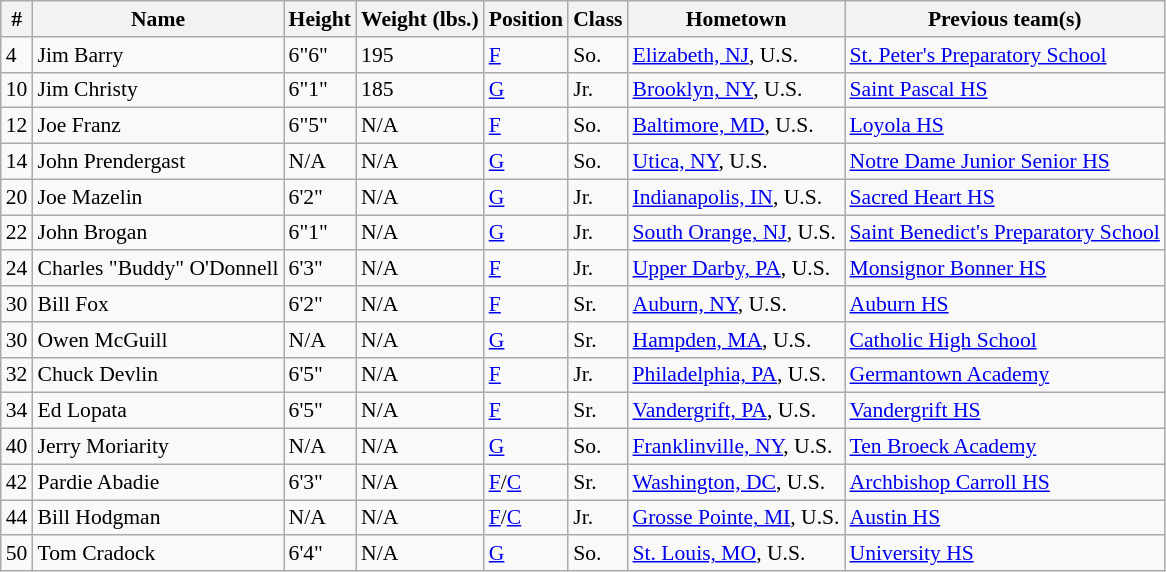<table class="wikitable" style="font-size: 90%">
<tr>
<th>#</th>
<th>Name</th>
<th>Height</th>
<th>Weight (lbs.)</th>
<th>Position</th>
<th>Class</th>
<th>Hometown</th>
<th>Previous team(s)</th>
</tr>
<tr>
<td>4</td>
<td>Jim Barry</td>
<td>6"6"</td>
<td>195</td>
<td><a href='#'>F</a></td>
<td>So.</td>
<td><a href='#'>Elizabeth, NJ</a>, U.S.</td>
<td><a href='#'>St. Peter's Preparatory School</a></td>
</tr>
<tr>
<td>10</td>
<td>Jim Christy</td>
<td>6"1"</td>
<td>185</td>
<td><a href='#'>G</a></td>
<td>Jr.</td>
<td><a href='#'>Brooklyn, NY</a>, U.S.</td>
<td><a href='#'>Saint Pascal HS</a></td>
</tr>
<tr>
<td>12</td>
<td>Joe Franz</td>
<td>6"5"</td>
<td>N/A</td>
<td><a href='#'>F</a></td>
<td>So.</td>
<td><a href='#'>Baltimore, MD</a>, U.S.</td>
<td><a href='#'>Loyola HS</a></td>
</tr>
<tr>
<td>14</td>
<td>John Prendergast</td>
<td>N/A</td>
<td>N/A</td>
<td><a href='#'>G</a></td>
<td>So.</td>
<td><a href='#'>Utica, NY</a>, U.S.</td>
<td><a href='#'>Notre Dame Junior Senior HS</a></td>
</tr>
<tr>
<td>20</td>
<td>Joe Mazelin</td>
<td>6'2"</td>
<td>N/A</td>
<td><a href='#'>G</a></td>
<td>Jr.</td>
<td><a href='#'>Indianapolis, IN</a>, U.S.</td>
<td><a href='#'>Sacred Heart HS</a></td>
</tr>
<tr>
<td>22</td>
<td>John Brogan</td>
<td>6"1"</td>
<td>N/A</td>
<td><a href='#'>G</a></td>
<td>Jr.</td>
<td><a href='#'>South Orange, NJ</a>, U.S.</td>
<td><a href='#'>Saint Benedict's Preparatory School</a></td>
</tr>
<tr>
<td>24</td>
<td>Charles "Buddy" O'Donnell</td>
<td>6'3"</td>
<td>N/A</td>
<td><a href='#'>F</a></td>
<td>Jr.</td>
<td><a href='#'>Upper Darby, PA</a>, U.S.</td>
<td><a href='#'>Monsignor Bonner HS</a></td>
</tr>
<tr>
<td>30</td>
<td>Bill Fox</td>
<td>6'2"</td>
<td>N/A</td>
<td><a href='#'>F</a></td>
<td>Sr.</td>
<td><a href='#'>Auburn, NY</a>, U.S.</td>
<td><a href='#'>Auburn HS</a></td>
</tr>
<tr>
<td>30</td>
<td>Owen McGuill</td>
<td>N/A</td>
<td>N/A</td>
<td><a href='#'>G</a></td>
<td>Sr.</td>
<td><a href='#'>Hampden, MA</a>, U.S.</td>
<td><a href='#'>Catholic High School</a></td>
</tr>
<tr>
<td>32</td>
<td>Chuck Devlin</td>
<td>6'5"</td>
<td>N/A</td>
<td><a href='#'>F</a></td>
<td>Jr.</td>
<td><a href='#'>Philadelphia, PA</a>, U.S.</td>
<td><a href='#'>Germantown Academy</a></td>
</tr>
<tr>
<td>34</td>
<td>Ed Lopata</td>
<td>6'5"</td>
<td>N/A</td>
<td><a href='#'>F</a></td>
<td>Sr.</td>
<td><a href='#'>Vandergrift, PA</a>, U.S.</td>
<td><a href='#'>Vandergrift HS</a></td>
</tr>
<tr>
<td>40</td>
<td>Jerry Moriarity</td>
<td>N/A</td>
<td>N/A</td>
<td><a href='#'>G</a></td>
<td>So.</td>
<td><a href='#'>Franklinville, NY</a>, U.S.</td>
<td><a href='#'>Ten Broeck Academy</a></td>
</tr>
<tr>
<td>42</td>
<td>Pardie Abadie</td>
<td>6'3"</td>
<td>N/A</td>
<td><a href='#'>F</a>/<a href='#'>C</a></td>
<td>Sr.</td>
<td><a href='#'>Washington, DC</a>, U.S.</td>
<td><a href='#'>Archbishop Carroll HS</a></td>
</tr>
<tr>
<td>44</td>
<td>Bill Hodgman</td>
<td>N/A</td>
<td>N/A</td>
<td><a href='#'>F</a>/<a href='#'>C</a></td>
<td>Jr.</td>
<td><a href='#'>Grosse Pointe, MI</a>, U.S.</td>
<td><a href='#'>Austin HS</a></td>
</tr>
<tr>
<td>50</td>
<td>Tom Cradock</td>
<td>6'4"</td>
<td>N/A</td>
<td><a href='#'>G</a></td>
<td>So.</td>
<td><a href='#'>St. Louis, MO</a>, U.S.</td>
<td><a href='#'>University HS</a></td>
</tr>
</table>
